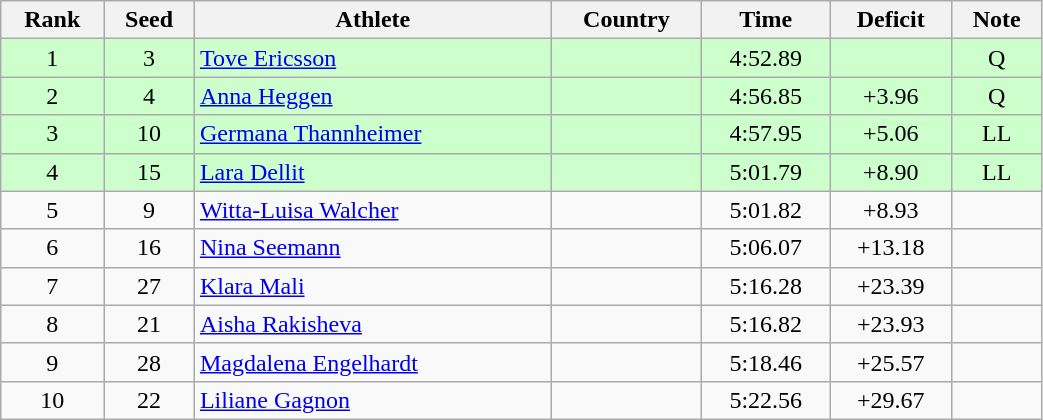<table class="wikitable sortable" style="text-align:center" width=55%>
<tr>
<th>Rank</th>
<th>Seed</th>
<th>Athlete</th>
<th>Country</th>
<th>Time</th>
<th>Deficit</th>
<th>Note</th>
</tr>
<tr bgcolor=ccffcc>
<td>1</td>
<td>3</td>
<td align=left><a href='#'>Tove Ericsson</a></td>
<td align=left></td>
<td>4:52.89</td>
<td></td>
<td>Q</td>
</tr>
<tr bgcolor=ccffcc>
<td>2</td>
<td>4</td>
<td align=left><a href='#'>Anna Heggen</a></td>
<td align=left></td>
<td>4:56.85</td>
<td>+3.96</td>
<td>Q</td>
</tr>
<tr bgcolor=ccffcc>
<td>3</td>
<td>10</td>
<td align=left><a href='#'>Germana Thannheimer</a></td>
<td align=left></td>
<td>4:57.95</td>
<td>+5.06</td>
<td>LL</td>
</tr>
<tr bgcolor=ccffcc>
<td>4</td>
<td>15</td>
<td align=left><a href='#'>Lara Dellit</a></td>
<td align=left></td>
<td>5:01.79</td>
<td>+8.90</td>
<td>LL</td>
</tr>
<tr>
<td>5</td>
<td>9</td>
<td align=left><a href='#'>Witta-Luisa Walcher</a></td>
<td align=left></td>
<td>5:01.82</td>
<td>+8.93</td>
<td></td>
</tr>
<tr>
<td>6</td>
<td>16</td>
<td align=left><a href='#'>Nina Seemann</a></td>
<td align=left></td>
<td>5:06.07</td>
<td>+13.18</td>
<td></td>
</tr>
<tr>
<td>7</td>
<td>27</td>
<td align=left><a href='#'>Klara Mali</a></td>
<td align=left></td>
<td>5:16.28</td>
<td>+23.39</td>
<td></td>
</tr>
<tr>
<td>8</td>
<td>21</td>
<td align=left><a href='#'>Aisha Rakisheva</a></td>
<td align=left></td>
<td>5:16.82</td>
<td>+23.93</td>
<td></td>
</tr>
<tr>
<td>9</td>
<td>28</td>
<td align=left><a href='#'>Magdalena Engelhardt</a></td>
<td align=left></td>
<td>5:18.46</td>
<td>+25.57</td>
<td></td>
</tr>
<tr>
<td>10</td>
<td>22</td>
<td align=left><a href='#'>Liliane Gagnon</a></td>
<td align=left></td>
<td>5:22.56</td>
<td>+29.67</td>
<td></td>
</tr>
</table>
